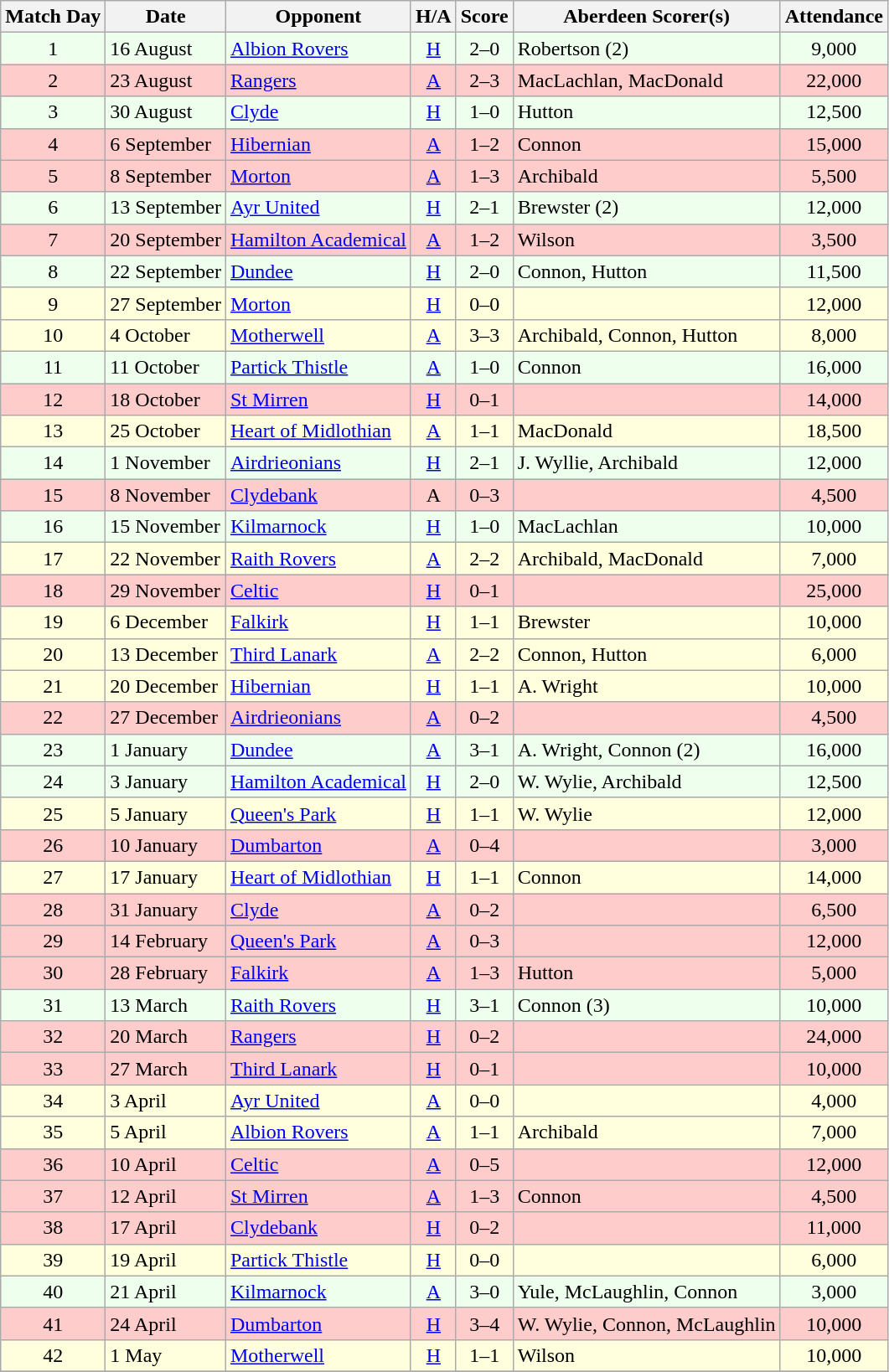<table class="wikitable" style="text-align:center">
<tr>
<th>Match Day</th>
<th>Date</th>
<th>Opponent</th>
<th>H/A</th>
<th>Score</th>
<th>Aberdeen Scorer(s)</th>
<th>Attendance</th>
</tr>
<tr bgcolor=#EEFFEE>
<td>1</td>
<td align=left>16 August</td>
<td align=left><a href='#'>Albion Rovers</a></td>
<td><a href='#'>H</a></td>
<td>2–0</td>
<td align=left>Robertson (2)</td>
<td>9,000</td>
</tr>
<tr bgcolor=#FFCCCC>
<td>2</td>
<td align=left>23 August</td>
<td align=left><a href='#'>Rangers</a></td>
<td><a href='#'>A</a></td>
<td>2–3</td>
<td align=left>MacLachlan, MacDonald</td>
<td>22,000</td>
</tr>
<tr bgcolor=#EEFFEE>
<td>3</td>
<td align=left>30 August</td>
<td align=left><a href='#'>Clyde</a></td>
<td><a href='#'>H</a></td>
<td>1–0</td>
<td align=left>Hutton</td>
<td>12,500</td>
</tr>
<tr bgcolor=#FFCCCC>
<td>4</td>
<td align=left>6 September</td>
<td align=left><a href='#'>Hibernian</a></td>
<td><a href='#'>A</a></td>
<td>1–2</td>
<td align=left>Connon</td>
<td>15,000</td>
</tr>
<tr bgcolor=#FFCCCC>
<td>5</td>
<td align=left>8 September</td>
<td align=left><a href='#'>Morton</a></td>
<td><a href='#'>A</a></td>
<td>1–3</td>
<td align=left>Archibald</td>
<td>5,500</td>
</tr>
<tr bgcolor=#EEFFEE>
<td>6</td>
<td align=left>13 September</td>
<td align=left><a href='#'>Ayr United</a></td>
<td><a href='#'>H</a></td>
<td>2–1</td>
<td align=left>Brewster (2)</td>
<td>12,000</td>
</tr>
<tr bgcolor=#FFCCCC>
<td>7</td>
<td align=left>20 September</td>
<td align=left><a href='#'>Hamilton Academical</a></td>
<td><a href='#'>A</a></td>
<td>1–2</td>
<td align=left>Wilson</td>
<td>3,500</td>
</tr>
<tr bgcolor=#EEFFEE>
<td>8</td>
<td align=left>22 September</td>
<td align=left><a href='#'>Dundee</a></td>
<td><a href='#'>H</a></td>
<td>2–0</td>
<td align=left>Connon, Hutton</td>
<td>11,500</td>
</tr>
<tr bgcolor=#FFFFDD>
<td>9</td>
<td align=left>27 September</td>
<td align=left><a href='#'>Morton</a></td>
<td><a href='#'>H</a></td>
<td>0–0</td>
<td align=left></td>
<td>12,000</td>
</tr>
<tr bgcolor=#FFFFDD>
<td>10</td>
<td align=left>4 October</td>
<td align=left><a href='#'>Motherwell</a></td>
<td><a href='#'>A</a></td>
<td>3–3</td>
<td align=left>Archibald, Connon, Hutton</td>
<td>8,000</td>
</tr>
<tr bgcolor=#EEFFEE>
<td>11</td>
<td align=left>11 October</td>
<td align=left><a href='#'>Partick Thistle</a></td>
<td><a href='#'>A</a></td>
<td>1–0</td>
<td align=left>Connon</td>
<td>16,000</td>
</tr>
<tr bgcolor=#FFCCCC>
<td>12</td>
<td align=left>18 October</td>
<td align=left><a href='#'>St Mirren</a></td>
<td><a href='#'>H</a></td>
<td>0–1</td>
<td align=left></td>
<td>14,000</td>
</tr>
<tr bgcolor=#FFFFDD>
<td>13</td>
<td align=left>25 October</td>
<td align=left><a href='#'>Heart of Midlothian</a></td>
<td><a href='#'>A</a></td>
<td>1–1</td>
<td align=left>MacDonald</td>
<td>18,500</td>
</tr>
<tr bgcolor=#EEFFEE>
<td>14</td>
<td align=left>1 November</td>
<td align=left><a href='#'>Airdrieonians</a></td>
<td><a href='#'>H</a></td>
<td>2–1</td>
<td align=left>J. Wyllie, Archibald</td>
<td>12,000</td>
</tr>
<tr bgcolor=#FFCCCC>
<td>15</td>
<td align=left>8 November</td>
<td align=left><a href='#'>Clydebank</a></td>
<td>A</td>
<td>0–3</td>
<td align=left></td>
<td>4,500</td>
</tr>
<tr bgcolor=#EEFFEE>
<td>16</td>
<td align=left>15 November</td>
<td align=left><a href='#'>Kilmarnock</a></td>
<td><a href='#'>H</a></td>
<td>1–0</td>
<td align=left>MacLachlan</td>
<td>10,000</td>
</tr>
<tr bgcolor=#FFFFDD>
<td>17</td>
<td align=left>22 November</td>
<td align=left><a href='#'>Raith Rovers</a></td>
<td><a href='#'>A</a></td>
<td>2–2</td>
<td align=left>Archibald, MacDonald</td>
<td>7,000</td>
</tr>
<tr bgcolor=#FFCCCC>
<td>18</td>
<td align=left>29 November</td>
<td align=left><a href='#'>Celtic</a></td>
<td><a href='#'>H</a></td>
<td>0–1</td>
<td align=left></td>
<td>25,000</td>
</tr>
<tr bgcolor=#FFFFDD>
<td>19</td>
<td align=left>6 December</td>
<td align=left><a href='#'>Falkirk</a></td>
<td><a href='#'>H</a></td>
<td>1–1</td>
<td align=left>Brewster</td>
<td>10,000</td>
</tr>
<tr bgcolor=#FFFFDD>
<td>20</td>
<td align=left>13 December</td>
<td align=left><a href='#'>Third Lanark</a></td>
<td><a href='#'>A</a></td>
<td>2–2</td>
<td align=left>Connon, Hutton</td>
<td>6,000</td>
</tr>
<tr bgcolor=#FFFFDD>
<td>21</td>
<td align=left>20 December</td>
<td align=left><a href='#'>Hibernian</a></td>
<td><a href='#'>H</a></td>
<td>1–1</td>
<td align=left>A. Wright</td>
<td>10,000</td>
</tr>
<tr bgcolor=#FFCCCC>
<td>22</td>
<td align=left>27 December</td>
<td align=left><a href='#'>Airdrieonians</a></td>
<td><a href='#'>A</a></td>
<td>0–2</td>
<td align=left></td>
<td>4,500</td>
</tr>
<tr bgcolor=#EEFFEE>
<td>23</td>
<td align=left>1 January</td>
<td align=left><a href='#'>Dundee</a></td>
<td><a href='#'>A</a></td>
<td>3–1</td>
<td align=left>A. Wright, Connon (2)</td>
<td>16,000</td>
</tr>
<tr bgcolor=#EEFFEE>
<td>24</td>
<td align=left>3 January</td>
<td align=left><a href='#'>Hamilton Academical</a></td>
<td><a href='#'>H</a></td>
<td>2–0</td>
<td align=left>W. Wylie, Archibald</td>
<td>12,500</td>
</tr>
<tr bgcolor=#FFFFDD>
<td>25</td>
<td align=left>5 January</td>
<td align=left><a href='#'>Queen's Park</a></td>
<td><a href='#'>H</a></td>
<td>1–1</td>
<td align=left>W. Wylie</td>
<td>12,000</td>
</tr>
<tr bgcolor=#FFCCCC>
<td>26</td>
<td align=left>10 January</td>
<td align=left><a href='#'>Dumbarton</a></td>
<td><a href='#'>A</a></td>
<td>0–4</td>
<td align=left></td>
<td>3,000</td>
</tr>
<tr bgcolor=#FFFFDD>
<td>27</td>
<td align=left>17 January</td>
<td align=left><a href='#'>Heart of Midlothian</a></td>
<td><a href='#'>H</a></td>
<td>1–1</td>
<td align=left>Connon</td>
<td>14,000</td>
</tr>
<tr bgcolor=#FFCCCC>
<td>28</td>
<td align=left>31 January</td>
<td align=left><a href='#'>Clyde</a></td>
<td><a href='#'>A</a></td>
<td>0–2</td>
<td align=left></td>
<td>6,500</td>
</tr>
<tr bgcolor=#FFCCCC>
<td>29</td>
<td align=left>14 February</td>
<td align=left><a href='#'>Queen's Park</a></td>
<td><a href='#'>A</a></td>
<td>0–3</td>
<td align=left></td>
<td>12,000</td>
</tr>
<tr bgcolor=#FFCCCC>
<td>30</td>
<td align=left>28 February</td>
<td align=left><a href='#'>Falkirk</a></td>
<td><a href='#'>A</a></td>
<td>1–3</td>
<td align=left>Hutton</td>
<td>5,000</td>
</tr>
<tr bgcolor=#EEFFEE>
<td>31</td>
<td align=left>13 March</td>
<td align=left><a href='#'>Raith Rovers</a></td>
<td><a href='#'>H</a></td>
<td>3–1</td>
<td align=left>Connon (3)</td>
<td>10,000</td>
</tr>
<tr bgcolor=#FFCCCC>
<td>32</td>
<td align=left>20 March</td>
<td align=left><a href='#'>Rangers</a></td>
<td><a href='#'>H</a></td>
<td>0–2</td>
<td align=left></td>
<td>24,000</td>
</tr>
<tr bgcolor=#FFCCCC>
<td>33</td>
<td align=left>27 March</td>
<td align=left><a href='#'>Third Lanark</a></td>
<td><a href='#'>H</a></td>
<td>0–1</td>
<td align=left></td>
<td>10,000</td>
</tr>
<tr bgcolor=#FFFFDD>
<td>34</td>
<td align=left>3 April</td>
<td align=left><a href='#'>Ayr United</a></td>
<td><a href='#'>A</a></td>
<td>0–0</td>
<td align=left></td>
<td>4,000</td>
</tr>
<tr bgcolor=#FFFFDD>
<td>35</td>
<td align=left>5 April</td>
<td align=left><a href='#'>Albion Rovers</a></td>
<td><a href='#'>A</a></td>
<td>1–1</td>
<td align=left>Archibald</td>
<td>7,000</td>
</tr>
<tr bgcolor=#FFCCCC>
<td>36</td>
<td align=left>10 April</td>
<td align=left><a href='#'>Celtic</a></td>
<td><a href='#'>A</a></td>
<td>0–5</td>
<td align=left></td>
<td>12,000</td>
</tr>
<tr bgcolor=#FFCCCC>
<td>37</td>
<td align=left>12 April</td>
<td align=left><a href='#'>St Mirren</a></td>
<td><a href='#'>A</a></td>
<td>1–3</td>
<td align=left>Connon</td>
<td>4,500</td>
</tr>
<tr bgcolor=#FFCCCC>
<td>38</td>
<td align=left>17 April</td>
<td align=left><a href='#'>Clydebank</a></td>
<td><a href='#'>H</a></td>
<td>0–2</td>
<td align=left></td>
<td>11,000</td>
</tr>
<tr bgcolor=#FFFFDD>
<td>39</td>
<td align=left>19 April</td>
<td align=left><a href='#'>Partick Thistle</a></td>
<td><a href='#'>H</a></td>
<td>0–0</td>
<td align=left></td>
<td>6,000</td>
</tr>
<tr bgcolor=#EEFFEE>
<td>40</td>
<td align=left>21 April</td>
<td align=left><a href='#'>Kilmarnock</a></td>
<td><a href='#'>A</a></td>
<td>3–0</td>
<td align=left>Yule, McLaughlin, Connon</td>
<td>3,000</td>
</tr>
<tr bgcolor=#FFCCCC>
<td>41</td>
<td align=left>24 April</td>
<td align=left><a href='#'>Dumbarton</a></td>
<td><a href='#'>H</a></td>
<td>3–4</td>
<td align=left>W. Wylie, Connon, McLaughlin</td>
<td>10,000</td>
</tr>
<tr bgcolor=#FFFFDD>
<td>42</td>
<td align=left>1 May</td>
<td align=left><a href='#'>Motherwell</a></td>
<td><a href='#'>H</a></td>
<td>1–1</td>
<td align=left>Wilson</td>
<td>10,000</td>
</tr>
<tr>
</tr>
</table>
